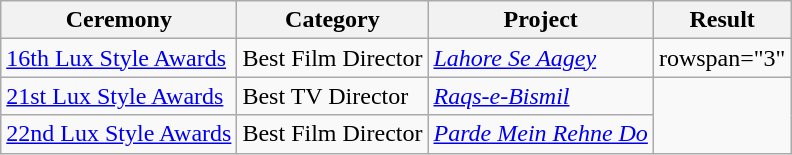<table class="wikitable plainrowsheader sortable">
<tr>
<th>Ceremony</th>
<th>Category</th>
<th>Project</th>
<th>Result</th>
</tr>
<tr>
<td><a href='#'>16th Lux Style Awards</a></td>
<td>Best Film Director</td>
<td><em><a href='#'>Lahore Se Aagey</a></em></td>
<td>rowspan="3" </td>
</tr>
<tr>
<td><a href='#'>21st Lux Style Awards</a></td>
<td>Best TV Director</td>
<td><em><a href='#'>Raqs-e-Bismil</a></em></td>
</tr>
<tr>
<td><a href='#'>22nd Lux Style Awards</a></td>
<td>Best Film Director</td>
<td><em><a href='#'>Parde Mein Rehne Do</a></em></td>
</tr>
</table>
